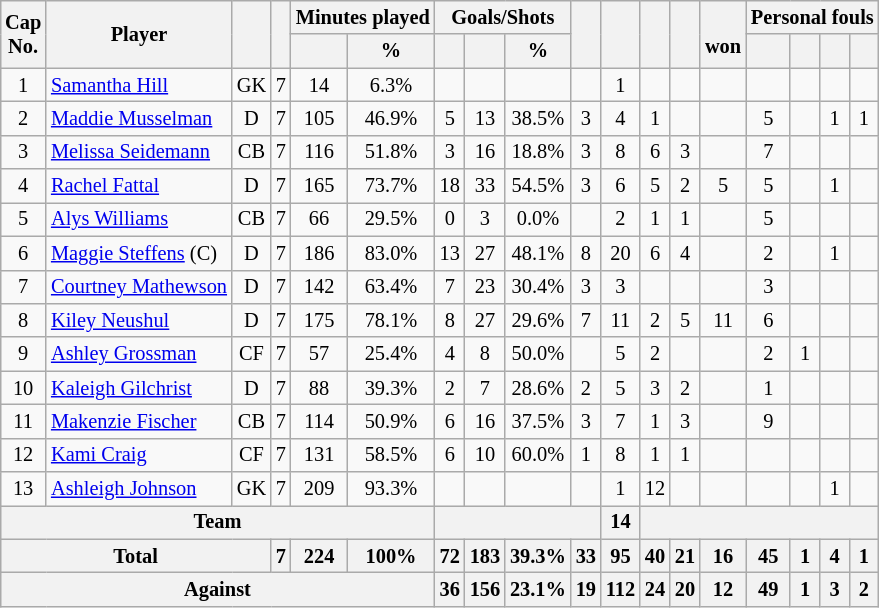<table class="wikitable sortable" style="text-align: center; font-size: 85%; margin-left: 1em;">
<tr>
<th rowspan="2">Cap<br>No.</th>
<th rowspan="2">Player</th>
<th rowspan="2"></th>
<th rowspan="2"></th>
<th colspan="2">Minutes played</th>
<th colspan="3">Goals/Shots</th>
<th rowspan="2"></th>
<th rowspan="2"></th>
<th rowspan="2"></th>
<th rowspan="2"></th>
<th rowspan="2"><br>won</th>
<th colspan="4">Personal fouls</th>
</tr>
<tr>
<th></th>
<th>%</th>
<th></th>
<th></th>
<th>%</th>
<th></th>
<th></th>
<th></th>
<th></th>
</tr>
<tr>
<td>1</td>
<td style="text-align: left;" data-sort-value="Hill, Samantha"><a href='#'>Samantha Hill</a></td>
<td>GK</td>
<td>7</td>
<td>14</td>
<td>6.3%</td>
<td></td>
<td></td>
<td></td>
<td></td>
<td>1</td>
<td></td>
<td></td>
<td></td>
<td></td>
<td></td>
<td></td>
<td></td>
</tr>
<tr>
<td>2</td>
<td style="text-align: left;" data-sort-value="Musselman, Maddie"><a href='#'>Maddie Musselman</a></td>
<td>D</td>
<td>7</td>
<td>105</td>
<td>46.9%</td>
<td>5</td>
<td>13</td>
<td>38.5%</td>
<td>3</td>
<td>4</td>
<td>1</td>
<td></td>
<td></td>
<td>5</td>
<td></td>
<td>1</td>
<td>1</td>
</tr>
<tr>
<td>3</td>
<td style="text-align: left;" data-sort-value="Seidemann, Melissa"><a href='#'>Melissa Seidemann</a></td>
<td>CB</td>
<td>7</td>
<td>116</td>
<td>51.8%</td>
<td>3</td>
<td>16</td>
<td>18.8%</td>
<td>3</td>
<td>8</td>
<td>6</td>
<td>3</td>
<td></td>
<td>7</td>
<td></td>
<td></td>
<td></td>
</tr>
<tr>
<td>4</td>
<td style="text-align: left;" data-sort-value="Fattal, Rachel"><a href='#'>Rachel Fattal</a></td>
<td>D</td>
<td>7</td>
<td>165</td>
<td>73.7%</td>
<td>18</td>
<td>33</td>
<td>54.5%</td>
<td>3</td>
<td>6</td>
<td>5</td>
<td>2</td>
<td>5</td>
<td>5</td>
<td></td>
<td>1</td>
<td></td>
</tr>
<tr>
<td>5</td>
<td style="text-align: left;" data-sort-value="Williams, Alys"><a href='#'>Alys Williams</a></td>
<td>CB</td>
<td>7</td>
<td>66</td>
<td>29.5%</td>
<td>0</td>
<td>3</td>
<td>0.0%</td>
<td></td>
<td>2</td>
<td>1</td>
<td>1</td>
<td></td>
<td>5</td>
<td></td>
<td></td>
<td></td>
</tr>
<tr>
<td>6</td>
<td style="text-align: left;" data-sort-value="Steffens, Maggie"><a href='#'>Maggie Steffens</a> (C)</td>
<td>D</td>
<td>7</td>
<td>186</td>
<td>83.0%</td>
<td>13</td>
<td>27</td>
<td>48.1%</td>
<td>8</td>
<td>20</td>
<td>6</td>
<td>4</td>
<td></td>
<td>2</td>
<td></td>
<td>1</td>
<td></td>
</tr>
<tr>
<td>7</td>
<td style="text-align: left;" data-sort-value="Mathewson, Courtney"><a href='#'>Courtney Mathewson</a></td>
<td>D</td>
<td>7</td>
<td>142</td>
<td>63.4%</td>
<td>7</td>
<td>23</td>
<td>30.4%</td>
<td>3</td>
<td>3</td>
<td></td>
<td></td>
<td></td>
<td>3</td>
<td></td>
<td></td>
<td></td>
</tr>
<tr>
<td>8</td>
<td style="text-align: left;" data-sort-value="Neushul, Kiley"><a href='#'>Kiley Neushul</a></td>
<td>D</td>
<td>7</td>
<td>175</td>
<td>78.1%</td>
<td>8</td>
<td>27</td>
<td>29.6%</td>
<td>7</td>
<td>11</td>
<td>2</td>
<td>5</td>
<td>11</td>
<td>6</td>
<td></td>
<td></td>
<td></td>
</tr>
<tr>
<td>9</td>
<td style="text-align: left;" data-sort-value="Grossman, Ashley"><a href='#'>Ashley Grossman</a></td>
<td>CF</td>
<td>7</td>
<td>57</td>
<td>25.4%</td>
<td>4</td>
<td>8</td>
<td>50.0%</td>
<td></td>
<td>5</td>
<td>2</td>
<td></td>
<td></td>
<td>2</td>
<td>1</td>
<td></td>
<td></td>
</tr>
<tr>
<td>10</td>
<td style="text-align: left;" data-sort-value="Gilchrist, Kaleigh"><a href='#'>Kaleigh Gilchrist</a></td>
<td>D</td>
<td>7</td>
<td>88</td>
<td>39.3%</td>
<td>2</td>
<td>7</td>
<td>28.6%</td>
<td>2</td>
<td>5</td>
<td>3</td>
<td>2</td>
<td></td>
<td>1</td>
<td></td>
<td></td>
<td></td>
</tr>
<tr>
<td>11</td>
<td style="text-align: left;" data-sort-value="Fischer, Makenzie"><a href='#'>Makenzie Fischer</a></td>
<td>CB</td>
<td>7</td>
<td>114</td>
<td>50.9%</td>
<td>6</td>
<td>16</td>
<td>37.5%</td>
<td>3</td>
<td>7</td>
<td>1</td>
<td>3</td>
<td></td>
<td>9</td>
<td></td>
<td></td>
<td></td>
</tr>
<tr>
<td>12</td>
<td style="text-align: left;" data-sort-value="Craig, Kami"><a href='#'>Kami Craig</a></td>
<td>CF</td>
<td>7</td>
<td>131</td>
<td>58.5%</td>
<td>6</td>
<td>10</td>
<td>60.0%</td>
<td>1</td>
<td>8</td>
<td>1</td>
<td>1</td>
<td></td>
<td></td>
<td></td>
<td></td>
<td></td>
</tr>
<tr>
<td>13</td>
<td style="text-align: left;" data-sort-value="Johnson, Ashleigh"><a href='#'>Ashleigh Johnson</a></td>
<td>GK</td>
<td>7</td>
<td>209</td>
<td>93.3%</td>
<td></td>
<td></td>
<td></td>
<td></td>
<td>1</td>
<td>12</td>
<td></td>
<td></td>
<td></td>
<td></td>
<td>1</td>
<td></td>
</tr>
<tr>
<th colspan="6">Team</th>
<th colspan="4"></th>
<th>14</th>
<th colspan="7"></th>
</tr>
<tr>
<th colspan="3">Total</th>
<th>7</th>
<th>224</th>
<th>100%</th>
<th>72</th>
<th>183</th>
<th>39.3%</th>
<th>33</th>
<th>95</th>
<th>40</th>
<th>21</th>
<th>16</th>
<th>45</th>
<th>1</th>
<th>4</th>
<th>1</th>
</tr>
<tr>
<th colspan="6">Against</th>
<th>36</th>
<th>156</th>
<th>23.1%</th>
<th>19</th>
<th>112</th>
<th>24</th>
<th>20</th>
<th>12</th>
<th>49</th>
<th>1</th>
<th>3</th>
<th>2</th>
</tr>
</table>
